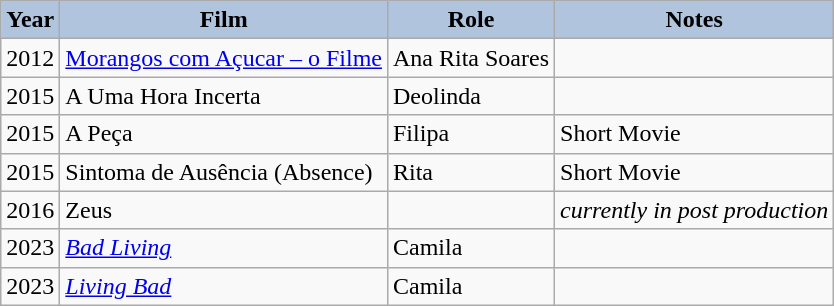<table class="wikitable">
<tr>
<th style="background:#B0C4DE;">Year</th>
<th style="background:#B0C4DE;">Film</th>
<th style="background:#B0C4DE;">Role</th>
<th style="background:#B0C4DE;">Notes</th>
</tr>
<tr>
<td>2012</td>
<td><a href='#'>Morangos com Açucar – o Filme</a></td>
<td>Ana Rita Soares</td>
<td></td>
</tr>
<tr>
<td>2015</td>
<td>A Uma Hora Incerta</td>
<td>Deolinda</td>
<td></td>
</tr>
<tr>
<td>2015</td>
<td>A Peça</td>
<td>Filipa</td>
<td>Short Movie</td>
</tr>
<tr>
<td>2015</td>
<td>Sintoma de Ausência (Absence)</td>
<td>Rita</td>
<td>Short Movie</td>
</tr>
<tr>
<td>2016</td>
<td>Zeus</td>
<td></td>
<td><em> currently in post production </em></td>
</tr>
<tr>
<td>2023</td>
<td><em><a href='#'>Bad Living</a></em></td>
<td>Camila</td>
<td></td>
</tr>
<tr>
<td>2023</td>
<td><em><a href='#'>Living Bad</a></em></td>
<td>Camila</td>
<td></td>
</tr>
</table>
